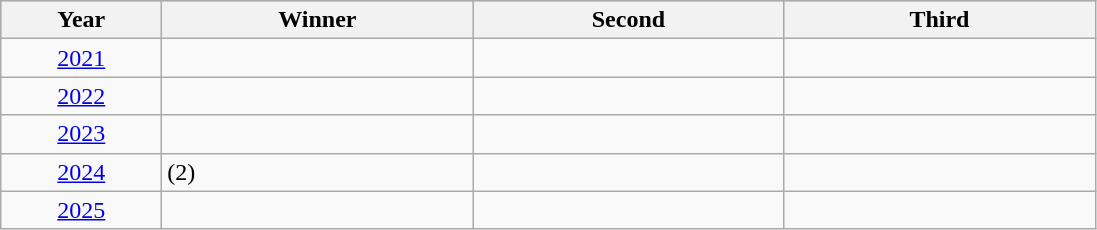<table class="wikitable alternance sortable">
<tr bgcolor="#CCCCCC">
<th width="100">Year</th>
<th width="200">Winner</th>
<th width="200">Second</th>
<th width="200">Third</th>
</tr>
<tr>
<td align="center"><a href='#'>2021</a></td>
<td></td>
<td></td>
<td></td>
</tr>
<tr>
<td align="center"><a href='#'>2022</a></td>
<td></td>
<td></td>
<td></td>
</tr>
<tr>
<td align="center"><a href='#'>2023</a></td>
<td></td>
<td></td>
<td></td>
</tr>
<tr>
<td align="center"><a href='#'>2024</a></td>
<td> (2)</td>
<td></td>
<td></td>
</tr>
<tr>
<td align="center"><a href='#'>2025</a></td>
<td></td>
<td></td>
<td></td>
</tr>
</table>
